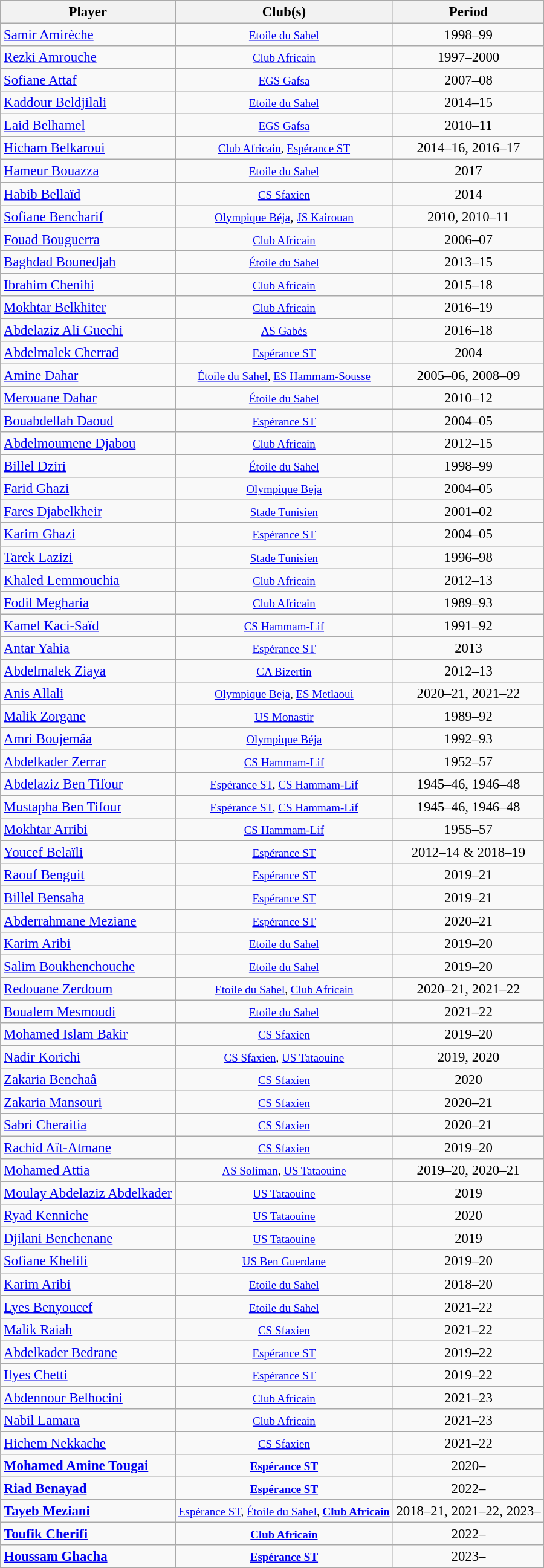<table class="wikitable collapsible collapsed" style="text-align:center;font-size:95%">
<tr>
<th scope="col">Player</th>
<th scope="col" class="unsortable">Club(s)</th>
<th scope="col">Period</th>
</tr>
<tr>
<td align="left"><a href='#'>Samir Amirèche</a></td>
<td><small><a href='#'>Etoile du Sahel</a></small></td>
<td>1998–99</td>
</tr>
<tr>
<td align="left"><a href='#'>Rezki Amrouche</a></td>
<td><small><a href='#'>Club Africain</a></small></td>
<td>1997–2000</td>
</tr>
<tr>
<td align="left"><a href='#'>Sofiane Attaf</a></td>
<td><small><a href='#'>EGS Gafsa</a></small></td>
<td>2007–08</td>
</tr>
<tr>
<td align="left"><a href='#'>Kaddour Beldjilali</a></td>
<td><small><a href='#'>Etoile du Sahel</a></small></td>
<td>2014–15</td>
</tr>
<tr>
<td align="left"><a href='#'>Laid Belhamel</a></td>
<td><small><a href='#'>EGS Gafsa</a></small></td>
<td>2010–11</td>
</tr>
<tr>
<td align="left"><a href='#'>Hicham Belkaroui</a></td>
<td><small><a href='#'>Club Africain</a>, <a href='#'>Espérance ST</a></small></td>
<td>2014–16, 2016–17</td>
</tr>
<tr>
<td align="left"><a href='#'>Hameur Bouazza</a></td>
<td><small><a href='#'>Etoile du Sahel</a></small></td>
<td>2017</td>
</tr>
<tr>
<td align="left"><a href='#'>Habib Bellaïd</a></td>
<td><small><a href='#'>CS Sfaxien</a></small></td>
<td>2014</td>
</tr>
<tr>
<td align="left"><a href='#'>Sofiane Bencharif</a></td>
<td><small><a href='#'>Olympique Béja</a></small>, <small><a href='#'>JS Kairouan</a></small></td>
<td>2010, 2010–11</td>
</tr>
<tr>
<td align="left"><a href='#'>Fouad Bouguerra</a></td>
<td><small><a href='#'>Club Africain</a></small></td>
<td>2006–07</td>
</tr>
<tr>
<td align="left"><a href='#'>Baghdad Bounedjah</a></td>
<td><small><a href='#'>Étoile du Sahel</a></small></td>
<td>2013–15</td>
</tr>
<tr>
<td align="left"><a href='#'>Ibrahim Chenihi</a></td>
<td><small><a href='#'>Club Africain</a></small></td>
<td>2015–18</td>
</tr>
<tr>
<td align="left"><a href='#'>Mokhtar Belkhiter</a></td>
<td><small><a href='#'>Club Africain</a></small></td>
<td>2016–19</td>
</tr>
<tr>
<td align="left"><a href='#'>Abdelaziz Ali Guechi</a></td>
<td><small><a href='#'>AS Gabès</a></small></td>
<td>2016–18</td>
</tr>
<tr>
<td align="left"><a href='#'>Abdelmalek Cherrad</a></td>
<td><small><a href='#'>Espérance ST</a></small></td>
<td>2004</td>
</tr>
<tr>
<td align="left"><a href='#'>Amine Dahar</a></td>
<td><small><a href='#'>Étoile du Sahel</a>, <a href='#'>ES Hammam-Sousse</a></small></td>
<td>2005–06, 2008–09</td>
</tr>
<tr>
<td align="left"><a href='#'>Merouane Dahar</a></td>
<td><small><a href='#'>Étoile du Sahel</a></small></td>
<td>2010–12</td>
</tr>
<tr>
<td align="left"><a href='#'>Bouabdellah Daoud</a></td>
<td><small><a href='#'>Espérance ST</a></small></td>
<td>2004–05</td>
</tr>
<tr>
<td align="left"><a href='#'>Abdelmoumene Djabou</a></td>
<td><small><a href='#'>Club Africain</a></small></td>
<td>2012–15</td>
</tr>
<tr>
<td align="left"><a href='#'>Billel Dziri</a></td>
<td><small><a href='#'>Étoile du Sahel</a></small></td>
<td>1998–99</td>
</tr>
<tr>
<td align="left"><a href='#'>Farid Ghazi</a></td>
<td><small><a href='#'>Olympique Beja</a></small></td>
<td>2004–05</td>
</tr>
<tr>
<td align="left"><a href='#'>Fares Djabelkheir</a></td>
<td><small><a href='#'>Stade Tunisien</a></small></td>
<td>2001–02</td>
</tr>
<tr>
<td align="left"><a href='#'>Karim Ghazi</a></td>
<td><small><a href='#'>Espérance ST</a></small></td>
<td>2004–05</td>
</tr>
<tr>
<td align="left"><a href='#'>Tarek Lazizi</a></td>
<td><small><a href='#'>Stade Tunisien</a></small></td>
<td>1996–98</td>
</tr>
<tr>
<td align="left"><a href='#'>Khaled Lemmouchia</a></td>
<td><small><a href='#'>Club Africain</a></small></td>
<td>2012–13</td>
</tr>
<tr>
<td align="left"><a href='#'>Fodil Megharia</a></td>
<td><small><a href='#'>Club Africain</a></small></td>
<td>1989–93</td>
</tr>
<tr>
<td align="left"><a href='#'>Kamel Kaci-Saïd</a></td>
<td><small><a href='#'>CS Hammam-Lif</a></small></td>
<td>1991–92</td>
</tr>
<tr>
<td align="left"><a href='#'>Antar Yahia</a></td>
<td><small><a href='#'>Espérance ST</a></small></td>
<td>2013</td>
</tr>
<tr>
<td align="left"><a href='#'>Abdelmalek Ziaya</a></td>
<td><small><a href='#'>CA Bizertin</a></small></td>
<td>2012–13</td>
</tr>
<tr>
<td align="left"><a href='#'>Anis Allali</a></td>
<td><small><a href='#'>Olympique Beja</a>, <a href='#'>ES Metlaoui</a></small></td>
<td>2020–21, 2021–22</td>
</tr>
<tr>
<td align="left"><a href='#'>Malik Zorgane</a></td>
<td><small><a href='#'>US Monastir</a></small></td>
<td>1989–92</td>
</tr>
<tr>
<td align="left"><a href='#'>Amri Boujemâa</a></td>
<td><small><a href='#'>Olympique Béja</a></small></td>
<td>1992–93</td>
</tr>
<tr>
<td align="left"><a href='#'>Abdelkader Zerrar</a></td>
<td><small><a href='#'>CS Hammam-Lif</a></small></td>
<td>1952–57</td>
</tr>
<tr>
<td align="left"><a href='#'>Abdelaziz Ben Tifour</a></td>
<td><small><a href='#'>Espérance ST</a>, <a href='#'>CS Hammam-Lif</a></small></td>
<td>1945–46, 1946–48</td>
</tr>
<tr>
<td align="left"><a href='#'>Mustapha Ben Tifour</a></td>
<td><small><a href='#'>Espérance ST</a>, <a href='#'>CS Hammam-Lif</a></small></td>
<td>1945–46, 1946–48</td>
</tr>
<tr>
<td align="left"><a href='#'>Mokhtar Arribi</a></td>
<td><small><a href='#'>CS Hammam-Lif</a></small></td>
<td>1955–57</td>
</tr>
<tr>
<td align="left"><a href='#'>Youcef Belaïli</a></td>
<td><small><a href='#'>Espérance ST</a></small></td>
<td>2012–14 & 2018–19</td>
</tr>
<tr>
<td align="left"><a href='#'>Raouf Benguit</a></td>
<td><small><a href='#'>Espérance ST</a></small></td>
<td>2019–21</td>
</tr>
<tr>
<td align="left"><a href='#'>Billel Bensaha</a></td>
<td><small><a href='#'>Espérance ST</a></small></td>
<td>2019–21</td>
</tr>
<tr>
<td align="left"><a href='#'>Abderrahmane Meziane</a></td>
<td><small><a href='#'>Espérance ST</a></small></td>
<td>2020–21</td>
</tr>
<tr>
<td align="left"><a href='#'>Karim Aribi</a></td>
<td><small><a href='#'>Etoile du Sahel</a></small></td>
<td>2019–20</td>
</tr>
<tr>
<td align="left"><a href='#'>Salim Boukhenchouche</a></td>
<td><small><a href='#'>Etoile du Sahel</a></small></td>
<td>2019–20</td>
</tr>
<tr>
<td align="left"><a href='#'>Redouane Zerdoum</a></td>
<td><small><a href='#'>Etoile du Sahel</a>, <a href='#'>Club Africain</a></small></td>
<td>2020–21, 2021–22</td>
</tr>
<tr>
<td align="left"><a href='#'>Boualem Mesmoudi</a></td>
<td><small><a href='#'>Etoile du Sahel</a></small></td>
<td>2021–22</td>
</tr>
<tr>
<td align="left"><a href='#'>Mohamed Islam Bakir</a></td>
<td><small><a href='#'>CS Sfaxien</a></small></td>
<td>2019–20</td>
</tr>
<tr>
<td align="left"><a href='#'>Nadir Korichi</a></td>
<td><small><a href='#'>CS Sfaxien</a>, <a href='#'>US Tataouine</a></small></td>
<td>2019, 2020</td>
</tr>
<tr>
<td align="left"><a href='#'>Zakaria Benchaâ</a></td>
<td><small><a href='#'>CS Sfaxien</a></small></td>
<td>2020</td>
</tr>
<tr>
<td align="left"><a href='#'>Zakaria Mansouri</a></td>
<td><small><a href='#'>CS Sfaxien</a></small></td>
<td>2020–21</td>
</tr>
<tr>
<td align="left"><a href='#'>Sabri Cheraitia</a></td>
<td><small><a href='#'>CS Sfaxien</a></small></td>
<td>2020–21</td>
</tr>
<tr>
<td align="left"><a href='#'>Rachid Aït-Atmane</a></td>
<td><small><a href='#'>CS Sfaxien</a></small></td>
<td>2019–20</td>
</tr>
<tr>
<td align="left"><a href='#'>Mohamed Attia</a></td>
<td><small><a href='#'>AS Soliman</a>, <a href='#'>US Tataouine</a></small></td>
<td>2019–20, 2020–21</td>
</tr>
<tr>
<td align="left"><a href='#'>Moulay Abdelaziz Abdelkader</a></td>
<td><small><a href='#'>US Tataouine</a></small></td>
<td>2019</td>
</tr>
<tr>
<td align="left"><a href='#'>Ryad Kenniche</a></td>
<td><small><a href='#'>US Tataouine</a></small></td>
<td>2020</td>
</tr>
<tr>
<td align="left"><a href='#'>Djilani Benchenane</a></td>
<td><small><a href='#'>US Tataouine</a></small></td>
<td>2019</td>
</tr>
<tr>
<td align="left"><a href='#'>Sofiane Khelili</a></td>
<td><small><a href='#'>US Ben Guerdane</a></small></td>
<td>2019–20</td>
</tr>
<tr>
<td align="left"><a href='#'>Karim Aribi</a></td>
<td><small><a href='#'>Etoile du Sahel</a></small></td>
<td>2018–20</td>
</tr>
<tr>
<td align="left"><a href='#'>Lyes Benyoucef</a></td>
<td><small><a href='#'>Etoile du Sahel</a></small></td>
<td>2021–22</td>
</tr>
<tr>
<td align="left"><a href='#'>Malik Raiah</a></td>
<td><small><a href='#'>CS Sfaxien</a></small></td>
<td>2021–22</td>
</tr>
<tr>
<td align="left"><a href='#'>Abdelkader Bedrane</a></td>
<td><small><a href='#'>Espérance ST</a></small></td>
<td>2019–22</td>
</tr>
<tr>
<td align="left"><a href='#'>Ilyes Chetti</a></td>
<td><small><a href='#'>Espérance ST</a></small></td>
<td>2019–22</td>
</tr>
<tr>
<td align="left"><a href='#'>Abdennour Belhocini</a></td>
<td><small><a href='#'>Club Africain</a></small></td>
<td>2021–23</td>
</tr>
<tr>
<td align="left"><a href='#'>Nabil Lamara</a></td>
<td><small><a href='#'>Club Africain</a></small></td>
<td>2021–23</td>
</tr>
<tr>
<td align="left"><a href='#'>Hichem Nekkache</a></td>
<td><small><a href='#'>CS Sfaxien</a></small></td>
<td>2021–22</td>
</tr>
<tr>
<td align="left"><strong><a href='#'>Mohamed Amine Tougai</a></strong></td>
<td><small><strong><a href='#'>Espérance ST</a></strong></small></td>
<td>2020–</td>
</tr>
<tr>
<td align="left"><strong><a href='#'>Riad Benayad</a></strong></td>
<td><small><strong><a href='#'>Espérance ST</a></strong></small></td>
<td>2022–</td>
</tr>
<tr>
<td align="left"><strong><a href='#'>Tayeb Meziani</a></strong></td>
<td><small><a href='#'>Espérance ST</a>, <a href='#'>Étoile du Sahel</a>, <strong><a href='#'>Club Africain</a></strong></small></td>
<td>2018–21, 2021–22, 2023–</td>
</tr>
<tr>
<td align="left"><strong><a href='#'>Toufik Cherifi</a></strong></td>
<td><small><strong><a href='#'>Club Africain</a></strong></small></td>
<td>2022–</td>
</tr>
<tr>
<td align="left"><strong><a href='#'>Houssam Ghacha</a></strong></td>
<td><small><strong><a href='#'>Espérance ST</a></strong></small></td>
<td>2023–</td>
</tr>
<tr>
</tr>
</table>
